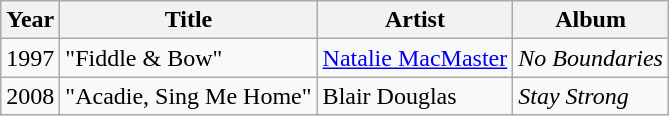<table class="wikitable">
<tr>
<th>Year</th>
<th>Title</th>
<th>Artist</th>
<th>Album</th>
</tr>
<tr>
<td>1997</td>
<td>"Fiddle & Bow"</td>
<td><a href='#'>Natalie MacMaster</a></td>
<td><em>No Boundaries</em></td>
</tr>
<tr>
<td>2008</td>
<td>"Acadie, Sing Me Home"</td>
<td>Blair Douglas</td>
<td><em>Stay Strong</em></td>
</tr>
</table>
